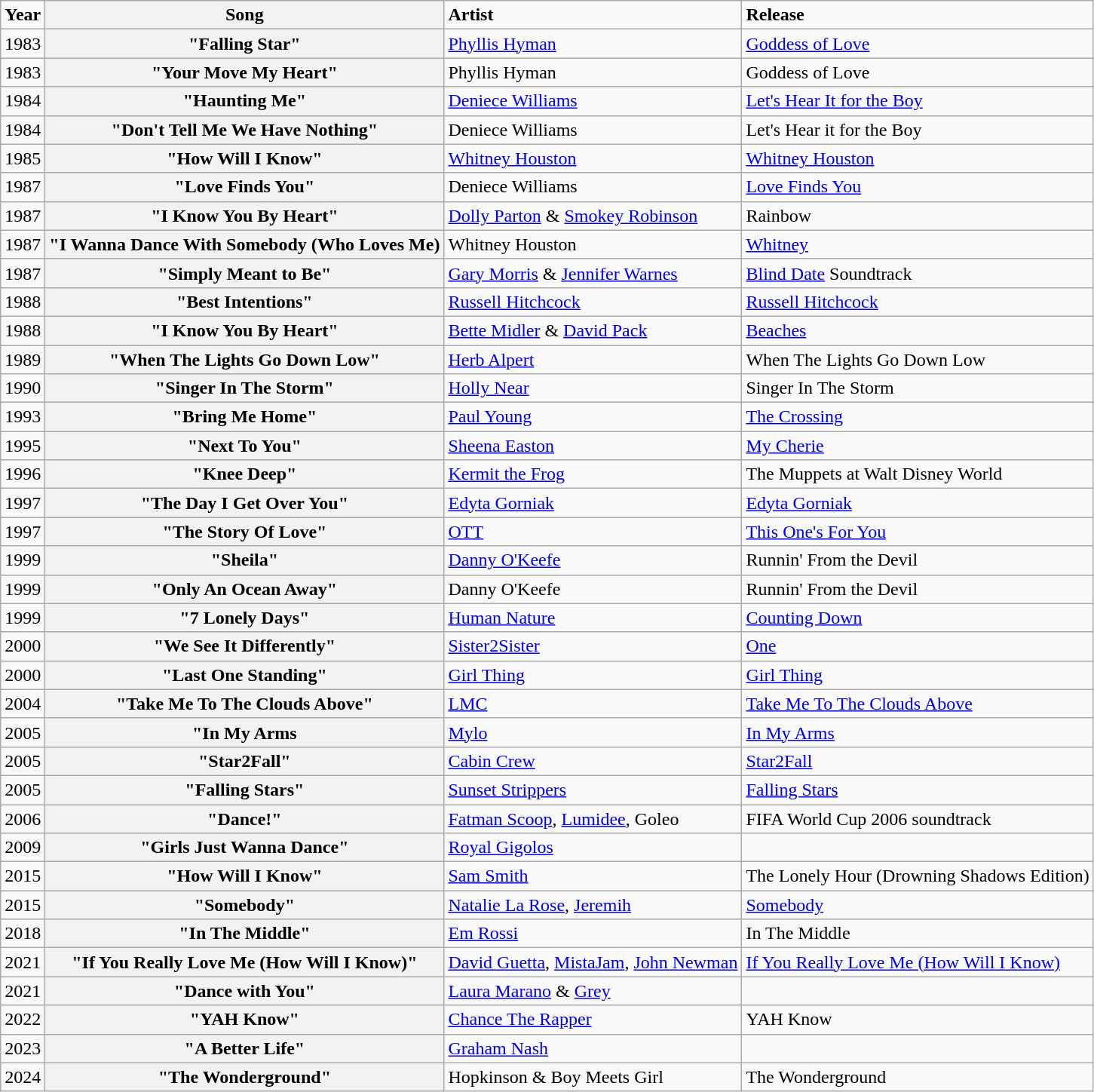<table class="wikitable">
<tr>
<td><strong>Year</strong></td>
<th>Song</th>
<td><strong>Artist</strong></td>
<td><strong>Release</strong></td>
</tr>
<tr>
<td>1983</td>
<th>"Falling Star"</th>
<td><a href='#'>Phyllis Hyman</a></td>
<td><a href='#'>Goddess of Love</a></td>
</tr>
<tr>
<td>1983</td>
<th>"Your Move My Heart"</th>
<td>Phyllis Hyman</td>
<td>Goddess of Love</td>
</tr>
<tr>
<td>1984</td>
<th>"Haunting Me"</th>
<td><a href='#'>Deniece Williams</a></td>
<td><a href='#'>Let's Hear It for the Boy</a></td>
</tr>
<tr>
<td>1984</td>
<th>"Don't Tell Me We Have Nothing"</th>
<td>Deniece Williams</td>
<td>Let's Hear it for the Boy</td>
</tr>
<tr>
<td>1985</td>
<th>"How Will I Know"</th>
<td><a href='#'>Whitney Houston</a></td>
<td><a href='#'>Whitney Houston</a></td>
</tr>
<tr>
<td>1987</td>
<th>"Love Finds You"</th>
<td>Deniece Williams</td>
<td><a href='#'>Love Finds You</a></td>
</tr>
<tr>
<td>1987</td>
<th>"I Know You By Heart"</th>
<td><a href='#'>Dolly Parton</a> & <a href='#'>Smokey Robinson</a></td>
<td>Rainbow</td>
</tr>
<tr>
<td>1987</td>
<th>"I Wanna Dance With Somebody (Who Loves Me)</th>
<td>Whitney Houston</td>
<td><a href='#'>Whitney</a></td>
</tr>
<tr>
<td>1987</td>
<th>"Simply Meant to Be"</th>
<td><a href='#'>Gary Morris</a> & <a href='#'>Jennifer Warnes</a></td>
<td><a href='#'>Blind Date</a> Soundtrack</td>
</tr>
<tr>
<td>1988</td>
<th>"Best Intentions"</th>
<td><a href='#'>Russell Hitchcock</a></td>
<td><a href='#'>Russell Hitchcock</a></td>
</tr>
<tr>
<td>1988</td>
<th>"I Know You By Heart"</th>
<td><a href='#'>Bette Midler</a> & <a href='#'>David Pack</a></td>
<td><a href='#'>Beaches</a></td>
</tr>
<tr>
<td>1989</td>
<th>"When The Lights Go Down Low"</th>
<td><a href='#'>Herb Alpert</a></td>
<td>When The Lights Go Down Low </td>
</tr>
<tr>
<td>1990</td>
<th>"Singer In The Storm"</th>
<td><a href='#'>Holly Near</a></td>
<td>Singer In The Storm</td>
</tr>
<tr>
<td>1993</td>
<th>"Bring Me Home"</th>
<td><a href='#'>Paul Young</a></td>
<td><a href='#'>The Crossing</a></td>
</tr>
<tr>
<td>1995</td>
<th>"Next To You"</th>
<td><a href='#'>Sheena Easton</a></td>
<td><a href='#'>My Cherie</a></td>
</tr>
<tr>
<td>1996</td>
<th>"Knee Deep"</th>
<td><a href='#'>Kermit the Frog</a></td>
<td>The Muppets at Walt Disney World</td>
</tr>
<tr>
<td>1997</td>
<th>"The Day I Get Over You"</th>
<td><a href='#'>Edyta Gorniak</a></td>
<td><a href='#'>Edyta Gorniak</a></td>
</tr>
<tr>
<td>1997</td>
<th>"The Story Of Love"</th>
<td><a href='#'>OTT</a></td>
<td><a href='#'>This One's For You</a></td>
</tr>
<tr>
<td>1999</td>
<th>"Sheila"</th>
<td><a href='#'>Danny O'Keefe</a></td>
<td>Runnin' From the Devil</td>
</tr>
<tr>
<td>1999</td>
<th>"Only An Ocean Away"</th>
<td>Danny O'Keefe</td>
<td>Runnin' From the Devil</td>
</tr>
<tr>
<td>1999</td>
<th>"7 Lonely Days"</th>
<td><a href='#'>Human Nature</a></td>
<td><a href='#'>Counting Down</a></td>
</tr>
<tr>
<td>2000</td>
<th>"We See It Differently"</th>
<td><a href='#'>Sister2Sister</a></td>
<td><a href='#'>One</a></td>
</tr>
<tr>
<td>2000</td>
<th>"Last One Standing"</th>
<td><a href='#'>Girl Thing</a></td>
<td><a href='#'>Girl Thing</a></td>
</tr>
<tr>
<td>2004</td>
<th>"Take Me To The Clouds Above"</th>
<td><a href='#'>LMC</a></td>
<td><a href='#'>Take Me To The Clouds Above</a></td>
</tr>
<tr>
<td>2005</td>
<th>"In My Arms</th>
<td><a href='#'>Mylo</a></td>
<td><a href='#'>In My Arms</a></td>
</tr>
<tr>
<td>2005</td>
<th>"Star2Fall"</th>
<td><a href='#'>Cabin Crew</a></td>
<td><a href='#'>Star2Fall</a></td>
</tr>
<tr>
<td>2005</td>
<th>"Falling Stars"</th>
<td><a href='#'>Sunset Strippers</a></td>
<td><a href='#'>Falling Stars</a></td>
</tr>
<tr>
<td>2006</td>
<th>"Dance!"</th>
<td><a href='#'>Fatman Scoop</a>, <a href='#'>Lumidee</a>, Goleo</td>
<td>FIFA World Cup 2006 soundtrack</td>
</tr>
<tr>
<td>2009</td>
<th>"Girls Just Wanna Dance"</th>
<td><a href='#'>Royal Gigolos</a></td>
<td></td>
</tr>
<tr>
<td>2015</td>
<th>"How Will I Know"</th>
<td><a href='#'>Sam Smith</a></td>
<td>The Lonely Hour (Drowning Shadows Edition)</td>
</tr>
<tr>
<td>2015</td>
<th>"Somebody"</th>
<td><a href='#'>Natalie La Rose</a>, <a href='#'>Jeremih</a></td>
<td><a href='#'>Somebody</a></td>
</tr>
<tr>
<td>2018</td>
<th>"In The Middle"</th>
<td><a href='#'>Em Rossi</a></td>
<td>In The Middle</td>
</tr>
<tr>
<td>2021</td>
<th>"If You Really Love Me (How Will I Know)"</th>
<td><a href='#'>David Guetta</a>, <a href='#'>MistaJam</a>, <a href='#'>John Newman</a></td>
<td><a href='#'>If You Really Love Me (How Will I Know)</a></td>
</tr>
<tr>
<td>2021</td>
<th>"Dance with You"</th>
<td><a href='#'>Laura Marano</a> & <a href='#'>Grey</a></td>
<td></td>
</tr>
<tr>
<td>2022</td>
<th>"YAH Know"</th>
<td><a href='#'>Chance The Rapper</a></td>
<td>YAH Know</td>
</tr>
<tr>
<td>2023</td>
<th>"A Better Life"</th>
<td><a href='#'>Graham Nash</a></td>
<td></td>
</tr>
<tr>
<td>2024</td>
<th>"The Wonderground"</th>
<td>Hopkinson & Boy Meets Girl</td>
<td>The Wonderground </td>
</tr>
</table>
